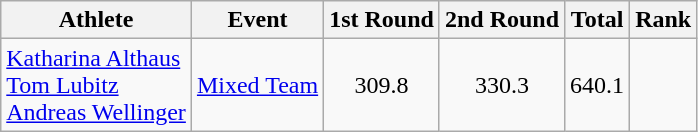<table class="wikitable">
<tr>
<th>Athlete</th>
<th>Event</th>
<th>1st Round</th>
<th>2nd Round</th>
<th>Total</th>
<th>Rank</th>
</tr>
<tr>
<td><a href='#'>Katharina Althaus</a><br><a href='#'>Tom Lubitz</a><br><a href='#'>Andreas Wellinger</a></td>
<td><a href='#'>Mixed Team</a></td>
<td align="center">309.8</td>
<td align="center">330.3</td>
<td align="center">640.1</td>
<td align="center"></td>
</tr>
</table>
